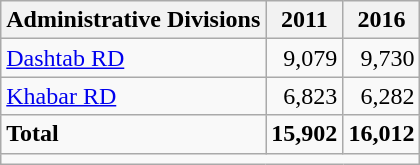<table class="wikitable">
<tr>
<th>Administrative Divisions</th>
<th>2011</th>
<th>2016</th>
</tr>
<tr>
<td><a href='#'>Dashtab RD</a></td>
<td style="text-align: right;">9,079</td>
<td style="text-align: right;">9,730</td>
</tr>
<tr>
<td><a href='#'>Khabar RD</a></td>
<td style="text-align: right;">6,823</td>
<td style="text-align: right;">6,282</td>
</tr>
<tr>
<td><strong>Total</strong></td>
<td style="text-align: right;"><strong>15,902</strong></td>
<td style="text-align: right;"><strong>16,012</strong></td>
</tr>
<tr>
<td colspan=3></td>
</tr>
</table>
